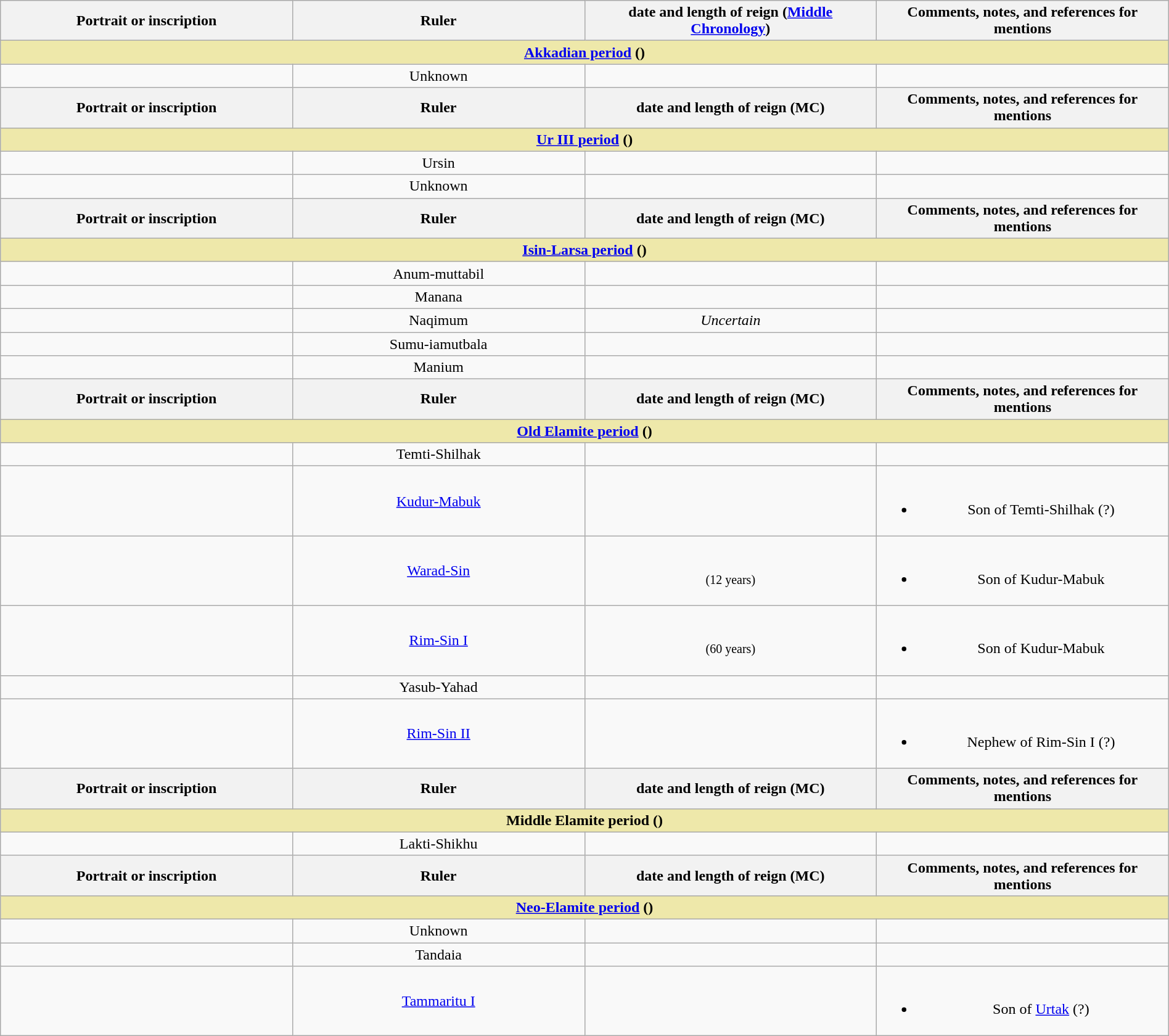<table class="wikitable"border="1"style="width:100%;text-align:center">
<tr>
<th width="25%">Portrait or inscription</th>
<th width="25%">Ruler</th>
<th width="25%"> date and length of reign (<a href='#'>Middle Chronology</a>)</th>
<th width="25%">Comments, notes, and references for mentions</th>
</tr>
<tr>
<td colspan="4"align="center"style="background-color:palegoldenrod"><strong><a href='#'>Akkadian period</a> ()</strong></td>
</tr>
<tr>
<td></td>
<td>Unknown</td>
<td></td>
<td></td>
</tr>
<tr>
<th width="25%">Portrait or inscription</th>
<th width="25%">Ruler</th>
<th width="25%"> date and length of reign (MC)</th>
<th width="25%">Comments, notes, and references for mentions</th>
</tr>
<tr>
<td colspan="4"align="center"style="background-color:palegoldenrod"><strong><a href='#'>Ur III period</a> ()</strong></td>
</tr>
<tr>
<td></td>
<td>Ursin</td>
<td></td>
<td></td>
</tr>
<tr>
<td></td>
<td>Unknown</td>
<td></td>
<td></td>
</tr>
<tr>
<th width="25%">Portrait or inscription</th>
<th width="25%">Ruler</th>
<th width="25%"> date and length of reign (MC)</th>
<th width="25%">Comments, notes, and references for mentions</th>
</tr>
<tr>
<td colspan="4"align="center"style="background-color:palegoldenrod"><strong><a href='#'>Isin-Larsa period</a> ()</strong></td>
</tr>
<tr>
<td></td>
<td>Anum-muttabil</td>
<td></td>
<td></td>
</tr>
<tr>
<td></td>
<td>Manana</td>
<td></td>
<td></td>
</tr>
<tr>
<td></td>
<td>Naqimum</td>
<td><em>Uncertain</em></td>
<td></td>
</tr>
<tr>
<td></td>
<td>Sumu-iamutbala</td>
<td></td>
<td></td>
</tr>
<tr>
<td></td>
<td>Manium</td>
<td></td>
<td></td>
</tr>
<tr>
<th width="25%">Portrait or inscription</th>
<th width="25%">Ruler</th>
<th width="25%"> date and length of reign (MC)</th>
<th width="25%">Comments, notes, and references for mentions</th>
</tr>
<tr>
<td colspan="4"align="center"style="background-color:palegoldenrod"><strong><a href='#'>Old Elamite period</a> ()</strong></td>
</tr>
<tr>
<td></td>
<td>Temti-Shilhak</td>
<td></td>
<td></td>
</tr>
<tr>
<td></td>
<td><a href='#'>Kudur-Mabuk</a></td>
<td></td>
<td><br><ul><li>Son of Temti-Shilhak (?)</li></ul></td>
</tr>
<tr>
<td></td>
<td><a href='#'>Warad-Sin</a></td>
<td><br><small>(12 years)</small></td>
<td><br><ul><li>Son of Kudur-Mabuk</li></ul></td>
</tr>
<tr>
<td></td>
<td><a href='#'>Rim-Sin I</a></td>
<td><br><small>(60 years)</small></td>
<td><br><ul><li>Son of Kudur-Mabuk</li></ul></td>
</tr>
<tr>
<td></td>
<td>Yasub-Yahad</td>
<td></td>
<td></td>
</tr>
<tr>
<td></td>
<td><a href='#'>Rim-Sin II</a></td>
<td></td>
<td><br><ul><li>Nephew of Rim-Sin I (?)</li></ul></td>
</tr>
<tr>
<th width="25%">Portrait or inscription</th>
<th width="25%">Ruler</th>
<th width="25%"> date and length of reign (MC)</th>
<th width="25%">Comments, notes, and references for mentions</th>
</tr>
<tr>
<td colspan="4"align="center"style="background-color:palegoldenrod"><strong>Middle Elamite period ()</strong></td>
</tr>
<tr>
<td></td>
<td>Lakti-Shikhu</td>
<td></td>
<td></td>
</tr>
<tr>
<th width="25%">Portrait or inscription</th>
<th width="25%">Ruler</th>
<th width="25%"> date and length of reign (MC)</th>
<th width="25%">Comments, notes, and references for mentions</th>
</tr>
<tr>
<td colspan="4"align="center"style="background-color:palegoldenrod"><strong><a href='#'>Neo-Elamite period</a> ()</strong></td>
</tr>
<tr>
<td></td>
<td>Unknown</td>
<td></td>
<td></td>
</tr>
<tr>
<td></td>
<td>Tandaia</td>
<td></td>
<td></td>
</tr>
<tr>
<td></td>
<td><a href='#'>Tammaritu I</a></td>
<td></td>
<td><br><ul><li>Son of <a href='#'>Urtak</a> (?)</li></ul></td>
</tr>
</table>
